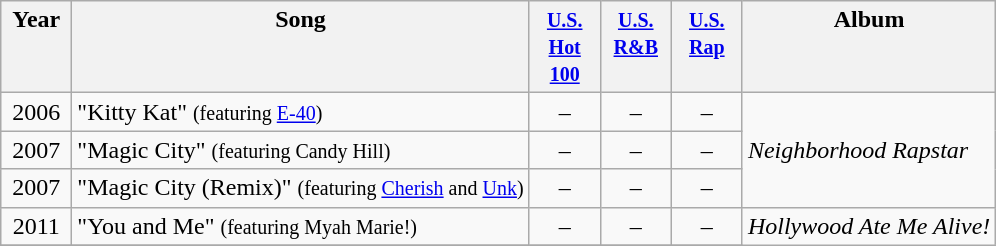<table class="wikitable">
<tr>
<th align="center" valign="top" width="40">Year</th>
<th align="left" valign="top">Song</th>
<th align="center" valign="top" width="40"><small><a href='#'>U.S. Hot 100</a></small></th>
<th align="center" valign="top" width="40"><small><a href='#'>U.S. R&B</a></small></th>
<th align="center" valign="top" width="40"><small><a href='#'>U.S. Rap</a></small></th>
<th align="left" valign="top">Album</th>
</tr>
<tr>
<td align="center" valign="top">2006</td>
<td align="left" valign="top">"Kitty Kat"  <small>(featuring <a href='#'>E-40</a>)</small></td>
<td align="center" valign="top">–</td>
<td align="center" valign="top">–</td>
<td align="center" valign="top">–</td>
<td align="left" rowspan="3"><em>Neighborhood Rapstar</em></td>
</tr>
<tr>
<td align="center" valign="top">2007</td>
<td align="left" valign="top">"Magic City" <small>(featuring Candy Hill)</small></td>
<td align="center" valign="top">–</td>
<td align="center" valign="top">–</td>
<td align="center" valign="top">–</td>
</tr>
<tr>
<td align="center" valign="top">2007</td>
<td align="left" valign="top">"Magic City (Remix)" <small>(featuring <a href='#'>Cherish</a> and <a href='#'>Unk</a>)</small></td>
<td align="center" valign="top">–</td>
<td align="center" valign="top">–</td>
<td align="center" valign="top">–</td>
</tr>
<tr>
<td align="center" valign="top">2011</td>
<td align="left" valign="top">"You and Me"  <small>(featuring Myah Marie!)</small></td>
<td align="center" valign="top">–</td>
<td align="center" valign="top">–</td>
<td align="center" valign="top">–</td>
<td align="left" rowspan="3"><em>Hollywood Ate Me Alive!</em></td>
</tr>
<tr>
</tr>
</table>
